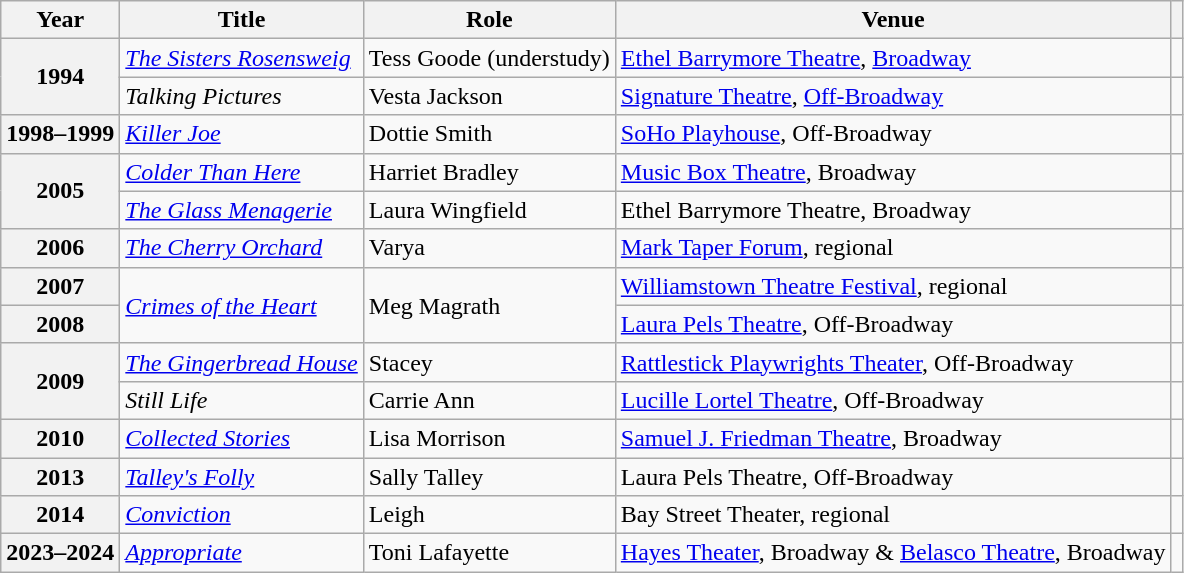<table class="wikitable plainrowheaders sortable" style="margin-right: 0;">
<tr>
<th scope="col">Year</th>
<th scope="col">Title</th>
<th scope="col">Role</th>
<th scope="col">Venue</th>
<th scope="col" class="unsortable"></th>
</tr>
<tr>
<th rowspan="2" scope="row">1994</th>
<td><em><a href='#'>The Sisters Rosensweig</a></em></td>
<td>Tess Goode (understudy)</td>
<td><a href='#'>Ethel Barrymore Theatre</a>, <a href='#'>Broadway</a></td>
<td></td>
</tr>
<tr>
<td><em>Talking Pictures</em></td>
<td>Vesta Jackson</td>
<td><a href='#'>Signature Theatre</a>, <a href='#'>Off-Broadway</a></td>
<td></td>
</tr>
<tr>
<th scope="row">1998–1999</th>
<td><em><a href='#'>Killer Joe</a></em></td>
<td>Dottie Smith</td>
<td><a href='#'>SoHo Playhouse</a>, Off-Broadway</td>
<td></td>
</tr>
<tr>
<th rowspan="2" scope="row">2005</th>
<td><em><a href='#'>Colder Than Here</a></em></td>
<td>Harriet Bradley</td>
<td><a href='#'>Music Box Theatre</a>, Broadway</td>
<td></td>
</tr>
<tr>
<td data-sort-value="Glass Menagerie, The"><em><a href='#'>The Glass Menagerie</a></em></td>
<td>Laura Wingfield</td>
<td>Ethel Barrymore Theatre, Broadway</td>
<td></td>
</tr>
<tr>
<th scope="row">2006</th>
<td data-sort-value="Cherry Orchard, The"><em><a href='#'>The Cherry Orchard</a></em></td>
<td>Varya</td>
<td><a href='#'>Mark Taper Forum</a>, regional</td>
<td {{center></td>
</tr>
<tr>
<th scope="row">2007</th>
<td rowspan="2"><em><a href='#'>Crimes of the Heart</a></em></td>
<td rowspan="2">Meg Magrath</td>
<td><a href='#'>Williamstown Theatre Festival</a>, regional</td>
<td {{center></td>
</tr>
<tr>
<th scope="row">2008</th>
<td><a href='#'>Laura Pels Theatre</a>, Off-Broadway</td>
<td></td>
</tr>
<tr>
<th rowspan="2" scope="row">2009</th>
<td><em><a href='#'>The Gingerbread House</a></em></td>
<td>Stacey</td>
<td><a href='#'>Rattlestick Playwrights Theater</a>, Off-Broadway</td>
<td {{center></td>
</tr>
<tr>
<td><em>Still Life</em></td>
<td>Carrie Ann</td>
<td><a href='#'>Lucille Lortel Theatre</a>, Off-Broadway</td>
<td></td>
</tr>
<tr>
<th scope="row">2010</th>
<td><em><a href='#'>Collected Stories</a></em></td>
<td>Lisa Morrison</td>
<td><a href='#'>Samuel J. Friedman Theatre</a>, Broadway</td>
<td></td>
</tr>
<tr>
<th scope="row">2013</th>
<td><em><a href='#'>Talley's Folly</a></em></td>
<td>Sally Talley</td>
<td>Laura Pels Theatre, Off-Broadway</td>
<td></td>
</tr>
<tr>
<th scope="row">2014</th>
<td><em><a href='#'>Conviction</a></em></td>
<td>Leigh</td>
<td>Bay Street Theater, regional</td>
<td {{center></td>
</tr>
<tr>
<th scope="row">2023–2024</th>
<td><em><a href='#'>Appropriate</a></em></td>
<td>Toni Lafayette</td>
<td><a href='#'>Hayes Theater</a>, Broadway & <a href='#'>Belasco Theatre</a>, Broadway</td>
<td></td>
</tr>
</table>
